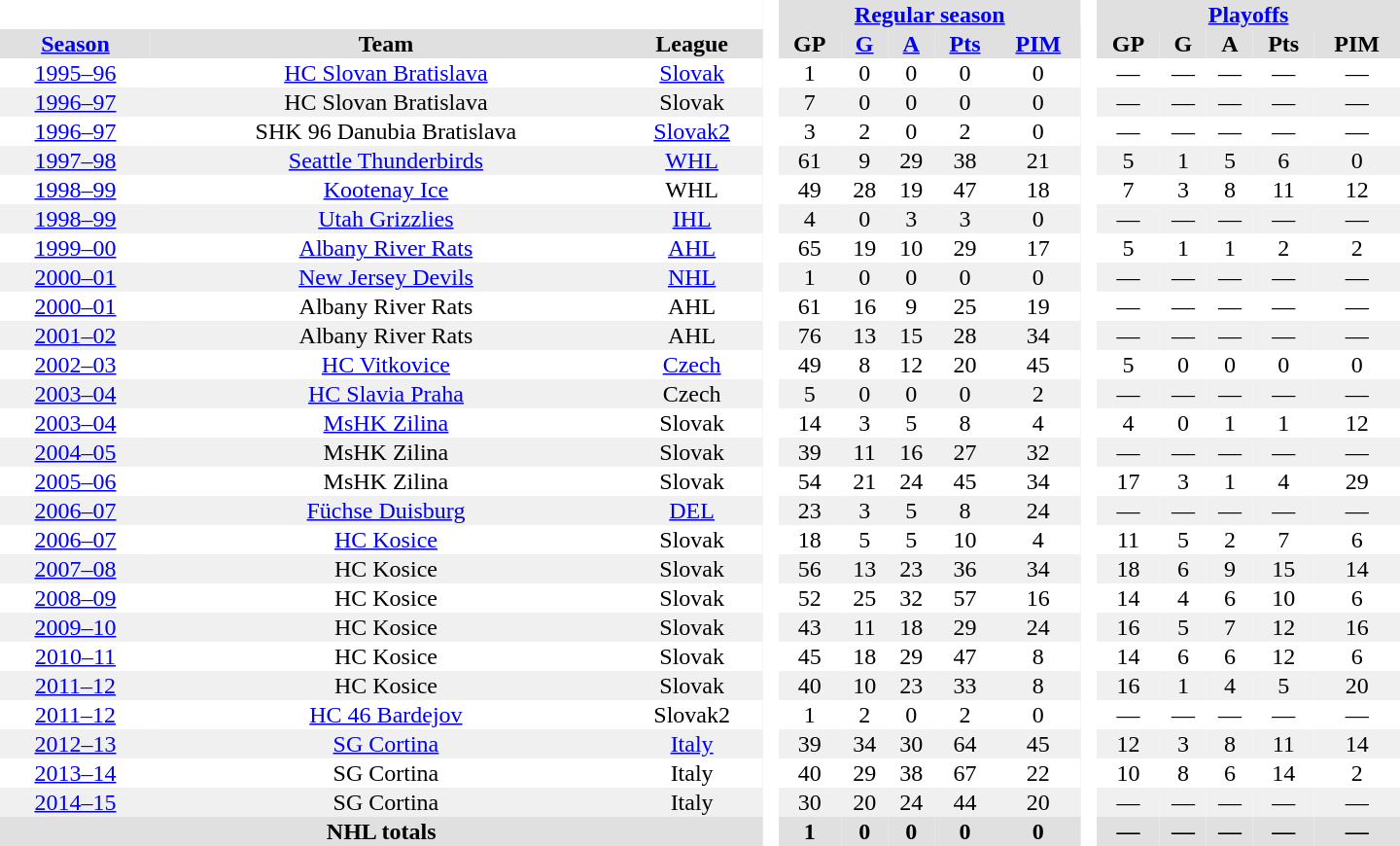<table border="0" cellpadding="1" cellspacing="0" style="text-align:center; width:60em">
<tr bgcolor="#e0e0e0">
<th colspan="3" bgcolor="#ffffff"> </th>
<th rowspan="99" bgcolor="#ffffff"> </th>
<th colspan="5"><a href='#'>Regular season</a></th>
<th rowspan="99" bgcolor="#ffffff"> </th>
<th colspan="5"><a href='#'>Playoffs</a></th>
</tr>
<tr bgcolor="#e0e0e0">
<th><a href='#'>Season</a></th>
<th>Team</th>
<th>League</th>
<th>GP</th>
<th><a href='#'>G</a></th>
<th><a href='#'>A</a></th>
<th><a href='#'>Pts</a></th>
<th><a href='#'>PIM</a></th>
<th>GP</th>
<th>G</th>
<th>A</th>
<th>Pts</th>
<th>PIM</th>
</tr>
<tr>
<td><a href='#'>1995–96</a></td>
<td><a href='#'>HC Slovan Bratislava</a></td>
<td><a href='#'>Slovak</a></td>
<td>1</td>
<td>0</td>
<td>0</td>
<td>0</td>
<td>0</td>
<td>—</td>
<td>—</td>
<td>—</td>
<td>—</td>
<td>—</td>
</tr>
<tr bgcolor="#f0f0f0">
<td><a href='#'>1996–97</a></td>
<td>HC Slovan Bratislava</td>
<td>Slovak</td>
<td>7</td>
<td>0</td>
<td>0</td>
<td>0</td>
<td>0</td>
<td>—</td>
<td>—</td>
<td>—</td>
<td>—</td>
<td>—</td>
</tr>
<tr>
<td><a href='#'>1996–97</a></td>
<td>SHK 96 Danubia Bratislava</td>
<td><a href='#'>Slovak2</a></td>
<td>3</td>
<td>2</td>
<td>0</td>
<td>2</td>
<td>0</td>
<td>—</td>
<td>—</td>
<td>—</td>
<td>—</td>
<td>—</td>
</tr>
<tr bgcolor="#f0f0f0">
<td><a href='#'>1997–98</a></td>
<td><a href='#'>Seattle Thunderbirds</a></td>
<td><a href='#'>WHL</a></td>
<td>61</td>
<td>9</td>
<td>29</td>
<td>38</td>
<td>21</td>
<td>5</td>
<td>1</td>
<td>5</td>
<td>6</td>
<td>0</td>
</tr>
<tr>
<td><a href='#'>1998–99</a></td>
<td><a href='#'>Kootenay Ice</a></td>
<td>WHL</td>
<td>49</td>
<td>28</td>
<td>19</td>
<td>47</td>
<td>18</td>
<td>7</td>
<td>3</td>
<td>8</td>
<td>11</td>
<td>12</td>
</tr>
<tr bgcolor="#f0f0f0">
<td><a href='#'>1998–99</a></td>
<td><a href='#'>Utah Grizzlies</a></td>
<td><a href='#'>IHL</a></td>
<td>4</td>
<td>0</td>
<td>3</td>
<td>3</td>
<td>0</td>
<td>—</td>
<td>—</td>
<td>—</td>
<td>—</td>
<td>—</td>
</tr>
<tr>
<td><a href='#'>1999–00</a></td>
<td><a href='#'>Albany River Rats</a></td>
<td><a href='#'>AHL</a></td>
<td>65</td>
<td>19</td>
<td>10</td>
<td>29</td>
<td>17</td>
<td>5</td>
<td>1</td>
<td>1</td>
<td>2</td>
<td>2</td>
</tr>
<tr bgcolor="#f0f0f0">
<td><a href='#'>2000–01</a></td>
<td><a href='#'>New Jersey Devils</a></td>
<td><a href='#'>NHL</a></td>
<td>1</td>
<td>0</td>
<td>0</td>
<td>0</td>
<td>0</td>
<td>—</td>
<td>—</td>
<td>—</td>
<td>—</td>
<td>—</td>
</tr>
<tr>
<td><a href='#'>2000–01</a></td>
<td>Albany River Rats</td>
<td>AHL</td>
<td>61</td>
<td>16</td>
<td>9</td>
<td>25</td>
<td>19</td>
<td>—</td>
<td>—</td>
<td>—</td>
<td>—</td>
<td>—</td>
</tr>
<tr bgcolor="#f0f0f0">
<td><a href='#'>2001–02</a></td>
<td>Albany River Rats</td>
<td>AHL</td>
<td>76</td>
<td>13</td>
<td>15</td>
<td>28</td>
<td>34</td>
<td>—</td>
<td>—</td>
<td>—</td>
<td>—</td>
<td>—</td>
</tr>
<tr>
<td><a href='#'>2002–03</a></td>
<td><a href='#'>HC Vitkovice</a></td>
<td><a href='#'>Czech</a></td>
<td>49</td>
<td>8</td>
<td>12</td>
<td>20</td>
<td>45</td>
<td>5</td>
<td>0</td>
<td>0</td>
<td>0</td>
<td>0</td>
</tr>
<tr bgcolor="#f0f0f0">
<td><a href='#'>2003–04</a></td>
<td><a href='#'>HC Slavia Praha</a></td>
<td>Czech</td>
<td>5</td>
<td>0</td>
<td>0</td>
<td>0</td>
<td>2</td>
<td>—</td>
<td>—</td>
<td>—</td>
<td>—</td>
<td>—</td>
</tr>
<tr>
<td><a href='#'>2003–04</a></td>
<td><a href='#'>MsHK Zilina</a></td>
<td>Slovak</td>
<td>14</td>
<td>3</td>
<td>5</td>
<td>8</td>
<td>4</td>
<td>4</td>
<td>0</td>
<td>1</td>
<td>1</td>
<td>12</td>
</tr>
<tr bgcolor="#f0f0f0">
<td><a href='#'>2004–05</a></td>
<td>MsHK Zilina</td>
<td>Slovak</td>
<td>39</td>
<td>11</td>
<td>16</td>
<td>27</td>
<td>32</td>
<td>—</td>
<td>—</td>
<td>—</td>
<td>—</td>
<td>—</td>
</tr>
<tr>
<td><a href='#'>2005–06</a></td>
<td>MsHK Zilina</td>
<td>Slovak</td>
<td>54</td>
<td>21</td>
<td>24</td>
<td>45</td>
<td>34</td>
<td>17</td>
<td>3</td>
<td>1</td>
<td>4</td>
<td>29</td>
</tr>
<tr bgcolor="#f0f0f0">
<td><a href='#'>2006–07</a></td>
<td><a href='#'>Füchse Duisburg</a></td>
<td><a href='#'>DEL</a></td>
<td>23</td>
<td>3</td>
<td>5</td>
<td>8</td>
<td>24</td>
<td>—</td>
<td>—</td>
<td>—</td>
<td>—</td>
<td>—</td>
</tr>
<tr>
<td><a href='#'>2006–07</a></td>
<td><a href='#'>HC Kosice</a></td>
<td>Slovak</td>
<td>18</td>
<td>5</td>
<td>5</td>
<td>10</td>
<td>4</td>
<td>11</td>
<td>5</td>
<td>2</td>
<td>7</td>
<td>6</td>
</tr>
<tr bgcolor="#f0f0f0">
<td><a href='#'>2007–08</a></td>
<td>HC Kosice</td>
<td>Slovak</td>
<td>56</td>
<td>13</td>
<td>23</td>
<td>36</td>
<td>34</td>
<td>18</td>
<td>6</td>
<td>9</td>
<td>15</td>
<td>14</td>
</tr>
<tr>
<td><a href='#'>2008–09</a></td>
<td>HC Kosice</td>
<td>Slovak</td>
<td>52</td>
<td>25</td>
<td>32</td>
<td>57</td>
<td>16</td>
<td>14</td>
<td>4</td>
<td>6</td>
<td>10</td>
<td>6</td>
</tr>
<tr bgcolor="#f0f0f0">
<td><a href='#'>2009–10</a></td>
<td>HC Kosice</td>
<td>Slovak</td>
<td>43</td>
<td>11</td>
<td>18</td>
<td>29</td>
<td>24</td>
<td>16</td>
<td>5</td>
<td>7</td>
<td>12</td>
<td>16</td>
</tr>
<tr>
<td><a href='#'>2010–11</a></td>
<td>HC Kosice</td>
<td>Slovak</td>
<td>45</td>
<td>18</td>
<td>29</td>
<td>47</td>
<td>8</td>
<td>14</td>
<td>6</td>
<td>6</td>
<td>12</td>
<td>6</td>
</tr>
<tr bgcolor="#f0f0f0">
<td><a href='#'>2011–12</a></td>
<td>HC Kosice</td>
<td>Slovak</td>
<td>40</td>
<td>10</td>
<td>23</td>
<td>33</td>
<td>8</td>
<td>16</td>
<td>1</td>
<td>4</td>
<td>5</td>
<td>20</td>
</tr>
<tr>
<td><a href='#'>2011–12</a></td>
<td><a href='#'>HC 46 Bardejov</a></td>
<td>Slovak2</td>
<td>1</td>
<td>2</td>
<td>0</td>
<td>2</td>
<td>0</td>
<td>—</td>
<td>—</td>
<td>—</td>
<td>—</td>
<td>—</td>
</tr>
<tr bgcolor="#f0f0f0">
<td><a href='#'>2012–13</a></td>
<td><a href='#'>SG Cortina</a></td>
<td><a href='#'>Italy</a></td>
<td>39</td>
<td>34</td>
<td>30</td>
<td>64</td>
<td>45</td>
<td>12</td>
<td>3</td>
<td>8</td>
<td>11</td>
<td>14</td>
</tr>
<tr>
<td><a href='#'>2013–14</a></td>
<td>SG Cortina</td>
<td>Italy</td>
<td>40</td>
<td>29</td>
<td>38</td>
<td>67</td>
<td>22</td>
<td>10</td>
<td>8</td>
<td>6</td>
<td>14</td>
<td>2</td>
</tr>
<tr bgcolor="#f0f0f0">
<td><a href='#'>2014–15</a></td>
<td>SG Cortina</td>
<td>Italy</td>
<td>30</td>
<td>20</td>
<td>24</td>
<td>44</td>
<td>20</td>
<td>—</td>
<td>—</td>
<td>—</td>
<td>—</td>
<td>—</td>
</tr>
<tr>
</tr>
<tr ALIGN="center" bgcolor="#e0e0e0">
<th colspan="3">NHL totals</th>
<th ALIGN="center">1</th>
<th ALIGN="center">0</th>
<th ALIGN="center">0</th>
<th ALIGN="center">0</th>
<th ALIGN="center">0</th>
<th ALIGN="center">—</th>
<th ALIGN="center">—</th>
<th ALIGN="center">—</th>
<th ALIGN="center">—</th>
<th ALIGN="center">—</th>
</tr>
</table>
